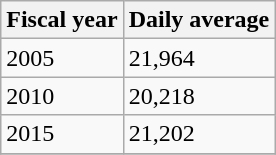<table class="wikitable">
<tr>
<th>Fiscal year</th>
<th>Daily average</th>
</tr>
<tr>
<td>2005</td>
<td>21,964</td>
</tr>
<tr>
<td>2010</td>
<td>20,218</td>
</tr>
<tr>
<td>2015</td>
<td>21,202</td>
</tr>
<tr>
</tr>
</table>
